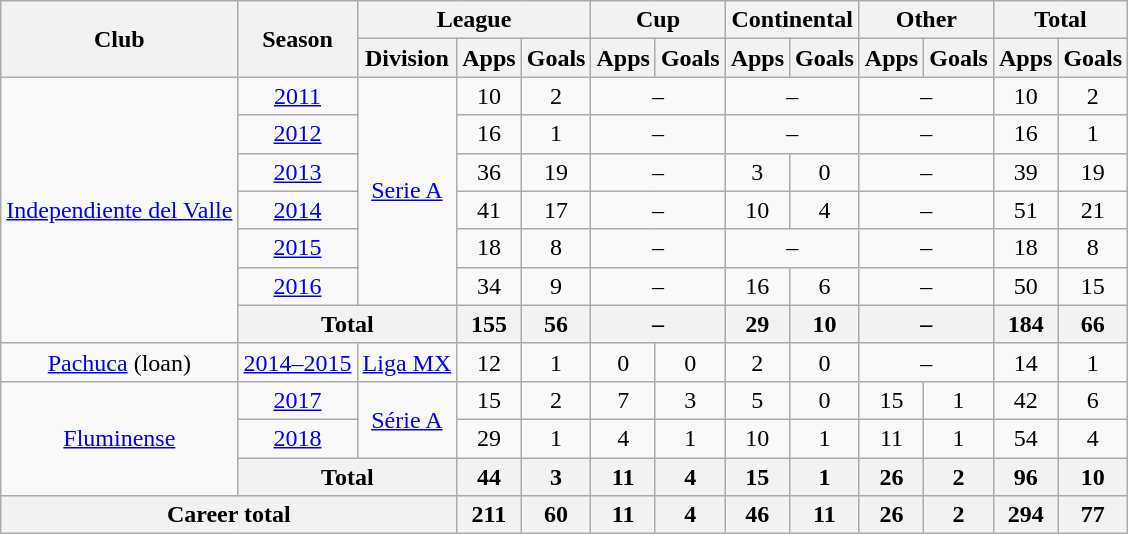<table class="wikitable" style="text-align: center;">
<tr>
<th rowspan="2">Club</th>
<th rowspan="2">Season</th>
<th colspan="3">League</th>
<th colspan="2">Cup</th>
<th colspan="2">Continental</th>
<th colspan="2">Other</th>
<th colspan="2">Total</th>
</tr>
<tr>
<th>Division</th>
<th>Apps</th>
<th>Goals</th>
<th>Apps</th>
<th>Goals</th>
<th>Apps</th>
<th>Goals</th>
<th>Apps</th>
<th>Goals</th>
<th>Apps</th>
<th>Goals</th>
</tr>
<tr>
<td rowspan="7"><a href='#'>Independiente del Valle</a></td>
<td><a href='#'>2011</a></td>
<td rowspan="6"><a href='#'>Serie A</a></td>
<td>10</td>
<td>2</td>
<td colspan="2">–</td>
<td colspan="2">–</td>
<td colspan="2">–</td>
<td>10</td>
<td>2</td>
</tr>
<tr>
<td><a href='#'>2012</a></td>
<td>16</td>
<td>1</td>
<td colspan="2">–</td>
<td colspan="2">–</td>
<td colspan="2">–</td>
<td>16</td>
<td>1</td>
</tr>
<tr>
<td><a href='#'>2013</a></td>
<td>36</td>
<td>19</td>
<td colspan="2">–</td>
<td>3</td>
<td>0</td>
<td colspan="2">–</td>
<td>39</td>
<td>19</td>
</tr>
<tr>
<td><a href='#'>2014</a></td>
<td>41</td>
<td>17</td>
<td colspan="2">–</td>
<td>10</td>
<td>4</td>
<td colspan="2">–</td>
<td>51</td>
<td>21</td>
</tr>
<tr>
<td><a href='#'>2015</a></td>
<td>18</td>
<td>8</td>
<td colspan="2">–</td>
<td colspan="2">–</td>
<td colspan="2">–</td>
<td>18</td>
<td>8</td>
</tr>
<tr>
<td><a href='#'>2016</a></td>
<td>34</td>
<td>9</td>
<td colspan="2">–</td>
<td>16</td>
<td>6</td>
<td colspan="2">–</td>
<td>50</td>
<td>15</td>
</tr>
<tr>
<th colspan="2">Total</th>
<th>155</th>
<th>56</th>
<th colspan="2">–</th>
<th>29</th>
<th>10</th>
<th colspan="2">–</th>
<th>184</th>
<th>66</th>
</tr>
<tr>
<td rowspan="1"><a href='#'>Pachuca</a> (loan)</td>
<td><a href='#'>2014–2015</a></td>
<td><a href='#'>Liga MX</a></td>
<td>12</td>
<td>1</td>
<td>0</td>
<td>0</td>
<td>2</td>
<td>0</td>
<td colspan="2">–</td>
<td>14</td>
<td>1</td>
</tr>
<tr>
<td rowspan="3"><a href='#'>Fluminense</a></td>
<td><a href='#'>2017</a></td>
<td rowspan="2"><a href='#'>Série A</a></td>
<td>15</td>
<td>2</td>
<td>7</td>
<td>3</td>
<td>5</td>
<td>0</td>
<td>15</td>
<td>1</td>
<td>42</td>
<td>6</td>
</tr>
<tr>
<td><a href='#'>2018</a></td>
<td>29</td>
<td>1</td>
<td>4</td>
<td>1</td>
<td>10</td>
<td>1</td>
<td>11</td>
<td>1</td>
<td>54</td>
<td>4</td>
</tr>
<tr>
<th colspan="2">Total</th>
<th>44</th>
<th>3</th>
<th>11</th>
<th>4</th>
<th>15</th>
<th>1</th>
<th>26</th>
<th>2</th>
<th>96</th>
<th>10</th>
</tr>
<tr>
<th colspan="3">Career total</th>
<th>211</th>
<th>60</th>
<th>11</th>
<th>4</th>
<th>46</th>
<th>11</th>
<th>26</th>
<th>2</th>
<th>294</th>
<th>77</th>
</tr>
</table>
